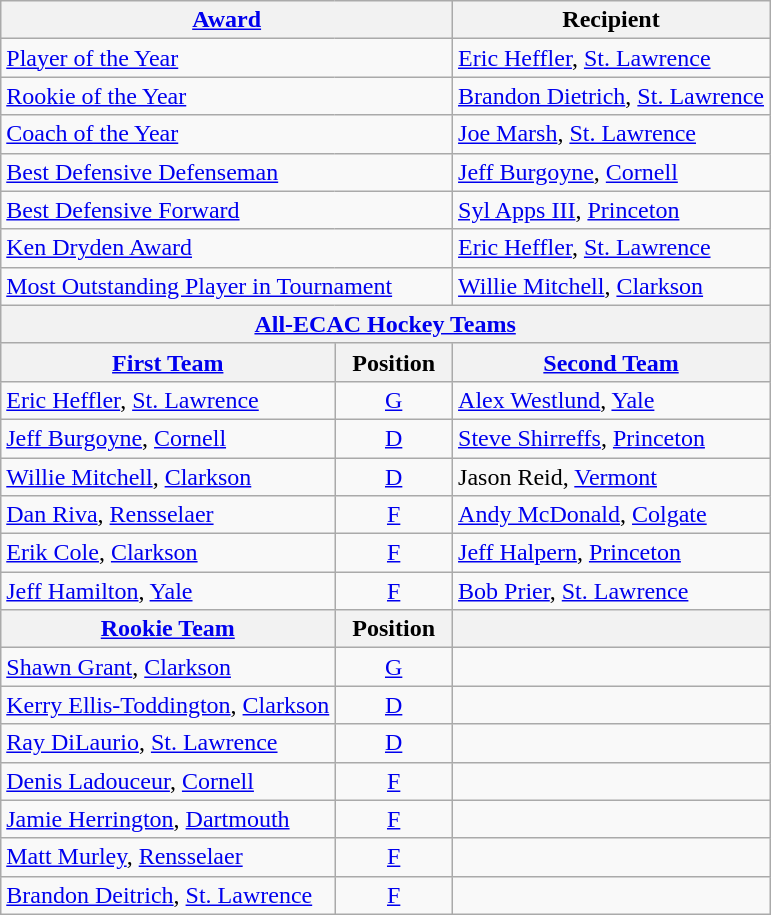<table class="wikitable">
<tr>
<th colspan=2><a href='#'>Award</a></th>
<th>Recipient</th>
</tr>
<tr>
<td colspan=2><a href='#'>Player of the Year</a></td>
<td><a href='#'>Eric Heffler</a>, <a href='#'>St. Lawrence</a></td>
</tr>
<tr>
<td colspan=2><a href='#'>Rookie of the Year</a></td>
<td><a href='#'>Brandon Dietrich</a>, <a href='#'>St. Lawrence</a></td>
</tr>
<tr>
<td colspan=2><a href='#'>Coach of the Year</a></td>
<td><a href='#'>Joe Marsh</a>, <a href='#'>St. Lawrence</a></td>
</tr>
<tr>
<td colspan=2><a href='#'>Best Defensive Defenseman</a></td>
<td><a href='#'>Jeff Burgoyne</a>, <a href='#'>Cornell</a></td>
</tr>
<tr>
<td colspan=2><a href='#'>Best Defensive Forward</a></td>
<td><a href='#'>Syl Apps III</a>, <a href='#'>Princeton</a></td>
</tr>
<tr>
<td colspan=2><a href='#'>Ken Dryden Award</a></td>
<td><a href='#'>Eric Heffler</a>, <a href='#'>St. Lawrence</a></td>
</tr>
<tr>
<td colspan=2><a href='#'>Most Outstanding Player in Tournament</a></td>
<td><a href='#'>Willie Mitchell</a>, <a href='#'>Clarkson</a></td>
</tr>
<tr>
<th colspan=3><a href='#'>All-ECAC Hockey Teams</a></th>
</tr>
<tr>
<th><a href='#'>First Team</a></th>
<th>  Position  </th>
<th><a href='#'>Second Team</a></th>
</tr>
<tr>
<td><a href='#'>Eric Heffler</a>, <a href='#'>St. Lawrence</a></td>
<td align=center><a href='#'>G</a></td>
<td><a href='#'>Alex Westlund</a>, <a href='#'>Yale</a></td>
</tr>
<tr>
<td><a href='#'>Jeff Burgoyne</a>, <a href='#'>Cornell</a></td>
<td align=center><a href='#'>D</a></td>
<td><a href='#'>Steve Shirreffs</a>, <a href='#'>Princeton</a></td>
</tr>
<tr>
<td><a href='#'>Willie Mitchell</a>, <a href='#'>Clarkson</a></td>
<td align=center><a href='#'>D</a></td>
<td>Jason Reid, <a href='#'>Vermont</a></td>
</tr>
<tr>
<td><a href='#'>Dan Riva</a>, <a href='#'>Rensselaer</a></td>
<td align=center><a href='#'>F</a></td>
<td><a href='#'>Andy McDonald</a>, <a href='#'>Colgate</a></td>
</tr>
<tr>
<td><a href='#'>Erik Cole</a>, <a href='#'>Clarkson</a></td>
<td align=center><a href='#'>F</a></td>
<td><a href='#'>Jeff Halpern</a>, <a href='#'>Princeton</a></td>
</tr>
<tr>
<td><a href='#'>Jeff Hamilton</a>, <a href='#'>Yale</a></td>
<td align=center><a href='#'>F</a></td>
<td><a href='#'>Bob Prier</a>, <a href='#'>St. Lawrence</a></td>
</tr>
<tr>
<th><a href='#'>Rookie Team</a></th>
<th>  Position  </th>
<th></th>
</tr>
<tr>
<td><a href='#'>Shawn Grant</a>, <a href='#'>Clarkson</a></td>
<td align=center><a href='#'>G</a></td>
<td></td>
</tr>
<tr>
<td><a href='#'>Kerry Ellis-Toddington</a>, <a href='#'>Clarkson</a></td>
<td align=center><a href='#'>D</a></td>
<td></td>
</tr>
<tr>
<td><a href='#'>Ray DiLaurio</a>, <a href='#'>St. Lawrence</a></td>
<td align=center><a href='#'>D</a></td>
<td></td>
</tr>
<tr>
<td><a href='#'>Denis Ladouceur</a>, <a href='#'>Cornell</a></td>
<td align=center><a href='#'>F</a></td>
<td></td>
</tr>
<tr>
<td><a href='#'>Jamie Herrington</a>, <a href='#'>Dartmouth</a></td>
<td align=center><a href='#'>F</a></td>
<td></td>
</tr>
<tr>
<td><a href='#'>Matt Murley</a>, <a href='#'>Rensselaer</a></td>
<td align=center><a href='#'>F</a></td>
<td></td>
</tr>
<tr>
<td><a href='#'>Brandon Deitrich</a>, <a href='#'>St. Lawrence</a></td>
<td align=center><a href='#'>F</a></td>
<td></td>
</tr>
</table>
